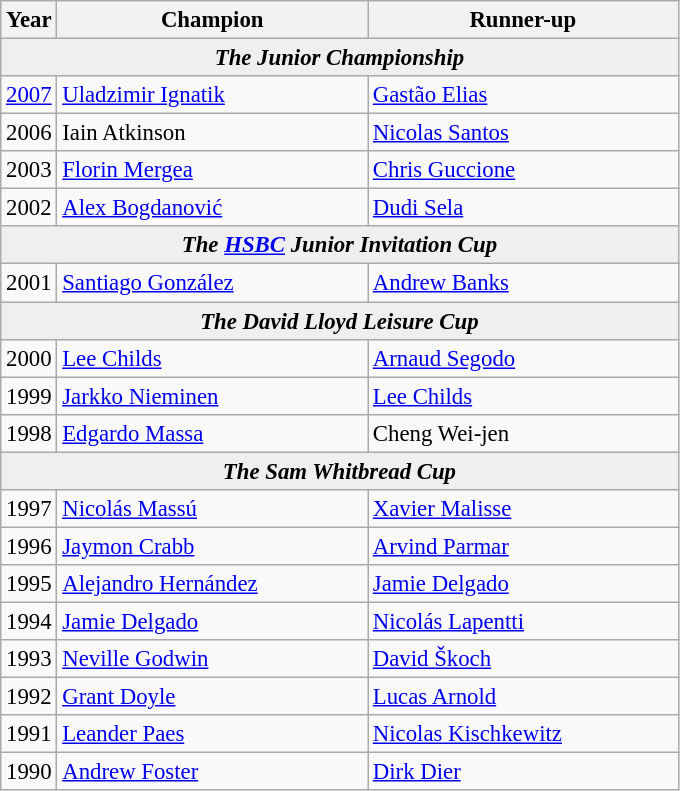<table class="wikitable" style="font-size:95%">
<tr>
<th>Year</th>
<th style="width:200px;">Champion</th>
<th style="width:200px;">Runner-up</th>
</tr>
<tr>
<th colspan="3" style="background:#EFEFEF"><em>The Junior Championship</em></th>
</tr>
<tr>
<td><a href='#'>2007</a></td>
<td> <a href='#'>Uladzimir Ignatik</a></td>
<td> <a href='#'>Gastão Elias</a></td>
</tr>
<tr>
<td>2006</td>
<td> Iain Atkinson</td>
<td> <a href='#'>Nicolas Santos</a></td>
</tr>
<tr>
<td>2003</td>
<td> <a href='#'>Florin Mergea</a></td>
<td> <a href='#'>Chris Guccione</a></td>
</tr>
<tr>
<td>2002</td>
<td> <a href='#'>Alex Bogdanović</a></td>
<td> <a href='#'>Dudi Sela</a></td>
</tr>
<tr>
<th colspan="3" style="background:#EFEFEF"><em>The <a href='#'>HSBC</a> Junior Invitation Cup</em></th>
</tr>
<tr>
<td>2001</td>
<td> <a href='#'>Santiago González</a></td>
<td> <a href='#'>Andrew Banks</a></td>
</tr>
<tr>
<th colspan="3" style="background:#EFEFEF"><em>The David Lloyd Leisure Cup</em></th>
</tr>
<tr>
<td>2000</td>
<td> <a href='#'>Lee Childs</a></td>
<td> <a href='#'>Arnaud Segodo</a></td>
</tr>
<tr>
<td>1999</td>
<td> <a href='#'>Jarkko Nieminen</a></td>
<td> <a href='#'>Lee Childs</a></td>
</tr>
<tr>
<td>1998</td>
<td> <a href='#'>Edgardo Massa</a></td>
<td> Cheng Wei-jen</td>
</tr>
<tr>
<th colspan="3" style="background:#EFEFEF"><em>The Sam Whitbread Cup</em></th>
</tr>
<tr>
<td>1997</td>
<td> <a href='#'>Nicolás Massú</a></td>
<td> <a href='#'>Xavier Malisse</a></td>
</tr>
<tr>
<td>1996</td>
<td> <a href='#'>Jaymon Crabb</a></td>
<td> <a href='#'>Arvind Parmar</a></td>
</tr>
<tr>
<td>1995</td>
<td> <a href='#'>Alejandro Hernández</a></td>
<td> <a href='#'>Jamie Delgado</a></td>
</tr>
<tr>
<td>1994</td>
<td> <a href='#'>Jamie Delgado</a></td>
<td> <a href='#'>Nicolás Lapentti</a></td>
</tr>
<tr>
<td>1993</td>
<td> <a href='#'>Neville Godwin</a></td>
<td> <a href='#'>David Škoch</a></td>
</tr>
<tr>
<td>1992</td>
<td> <a href='#'>Grant Doyle</a></td>
<td> <a href='#'>Lucas Arnold</a></td>
</tr>
<tr>
<td>1991</td>
<td> <a href='#'>Leander Paes</a></td>
<td> <a href='#'>Nicolas Kischkewitz</a></td>
</tr>
<tr>
<td>1990</td>
<td> <a href='#'>Andrew Foster</a></td>
<td> <a href='#'>Dirk Dier</a></td>
</tr>
</table>
